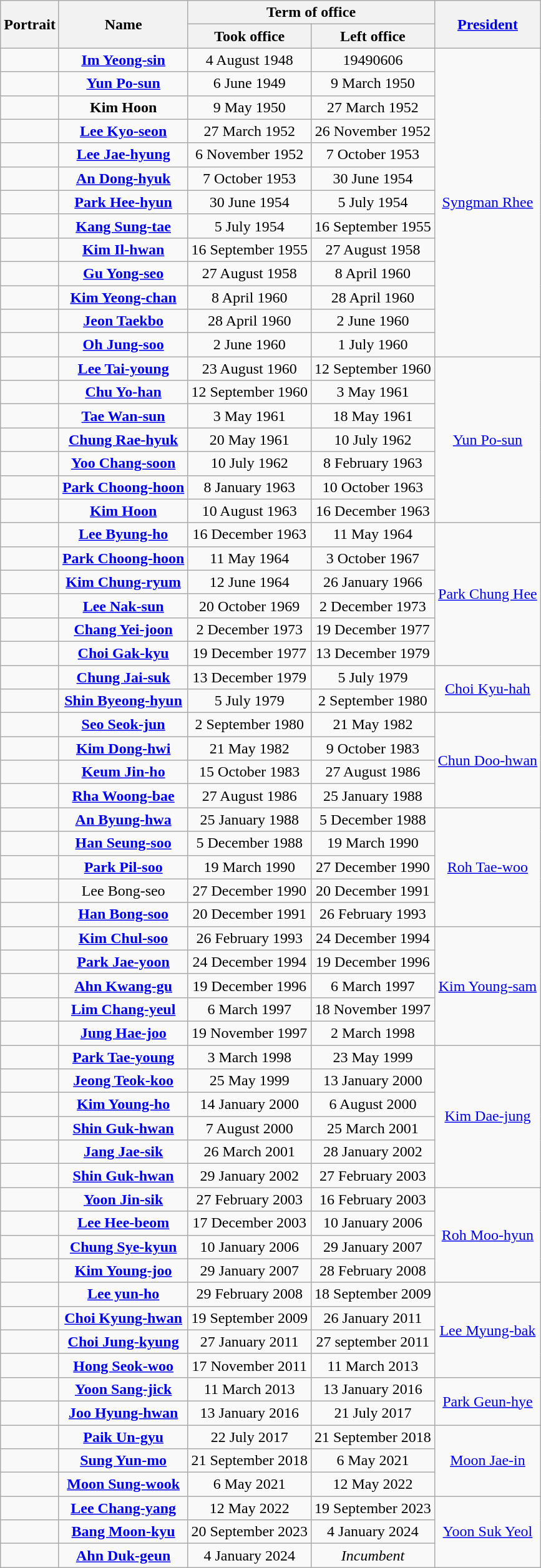<table class="wikitable sortable" style="text-align:center">
<tr>
<th rowspan="2">Portrait</th>
<th rowspan="2">Name</th>
<th colspan="2">Term of office</th>
<th rowspan="2"><a href='#'>President</a></th>
</tr>
<tr>
<th>Took office</th>
<th>Left office</th>
</tr>
<tr>
<td></td>
<td><strong><a href='#'>Im Yeong-sin</a></strong></td>
<td>4 August 1948</td>
<td>19490606</td>
<td rowspan="13"><a href='#'>Syngman Rhee</a></td>
</tr>
<tr>
<td></td>
<td><strong><a href='#'>Yun Po-sun</a></strong></td>
<td>6 June 1949</td>
<td>9 March 1950</td>
</tr>
<tr>
<td></td>
<td><strong>Kim Hoon</strong></td>
<td>9 May 1950</td>
<td>27 March 1952</td>
</tr>
<tr>
<td></td>
<td><strong><a href='#'>Lee Kyo-seon</a></strong></td>
<td>27 March 1952</td>
<td>26 November 1952</td>
</tr>
<tr>
<td></td>
<td><strong><a href='#'>Lee Jae-hyung</a></strong></td>
<td>6 November 1952</td>
<td>7 October 1953</td>
</tr>
<tr>
<td></td>
<td><strong><a href='#'>An Dong-hyuk</a></strong></td>
<td>7 October 1953</td>
<td>30 June 1954</td>
</tr>
<tr>
<td></td>
<td><strong><a href='#'>Park Hee-hyun</a></strong></td>
<td>30 June 1954</td>
<td>5 July 1954</td>
</tr>
<tr>
<td></td>
<td><strong><a href='#'>Kang Sung-tae</a></strong></td>
<td>5 July 1954</td>
<td>16 September 1955</td>
</tr>
<tr>
<td></td>
<td><strong><a href='#'>Kim Il-hwan</a></strong></td>
<td>16 September 1955</td>
<td>27 August 1958</td>
</tr>
<tr>
<td></td>
<td><strong><a href='#'>Gu Yong-seo</a></strong></td>
<td>27 August 1958</td>
<td>8 April 1960</td>
</tr>
<tr>
<td></td>
<td><strong><a href='#'>Kim Yeong-chan</a></strong></td>
<td>8 April 1960</td>
<td>28 April 1960</td>
</tr>
<tr>
<td></td>
<td><strong><a href='#'>Jeon Taekbo</a></strong></td>
<td>28 April 1960</td>
<td>2 June 1960</td>
</tr>
<tr>
<td></td>
<td><strong><a href='#'>Oh Jung-soo</a></strong></td>
<td>2 June 1960</td>
<td>1 July 1960</td>
</tr>
<tr>
<td></td>
<td><strong><a href='#'>Lee Tai-young</a></strong></td>
<td>23 August 1960</td>
<td>12 September 1960</td>
<td rowspan="7"><a href='#'>Yun Po-sun</a></td>
</tr>
<tr>
<td></td>
<td><strong><a href='#'>Chu Yo-han</a></strong></td>
<td>12 September 1960</td>
<td>3 May 1961</td>
</tr>
<tr>
<td></td>
<td><strong><a href='#'>Tae Wan-sun</a></strong></td>
<td>3 May 1961</td>
<td>18 May 1961</td>
</tr>
<tr>
<td></td>
<td><strong><a href='#'>Chung Rae-hyuk</a></strong></td>
<td>20 May 1961</td>
<td>10 July 1962</td>
</tr>
<tr>
<td></td>
<td><strong><a href='#'>Yoo Chang-soon</a></strong></td>
<td>10 July 1962</td>
<td>8 February 1963</td>
</tr>
<tr>
<td></td>
<td><strong><a href='#'>Park Choong-hoon</a></strong></td>
<td>8 January 1963</td>
<td>10 October 1963</td>
</tr>
<tr>
<td></td>
<td><strong><a href='#'>Kim Hoon</a></strong></td>
<td>10 August 1963</td>
<td>16 December 1963</td>
</tr>
<tr>
<td></td>
<td><strong><a href='#'>Lee Byung-ho</a></strong></td>
<td>16 December 1963</td>
<td>11 May 1964</td>
<td rowspan="6"><a href='#'>Park Chung Hee</a></td>
</tr>
<tr>
<td></td>
<td><strong><a href='#'>Park Choong-hoon</a></strong></td>
<td>11 May 1964</td>
<td>3 October 1967</td>
</tr>
<tr>
<td></td>
<td><strong><a href='#'>Kim Chung-ryum</a></strong></td>
<td>12 June 1964</td>
<td>26 January 1966</td>
</tr>
<tr>
<td></td>
<td><strong><a href='#'>Lee Nak-sun</a></strong></td>
<td>20 October 1969</td>
<td>2 December 1973</td>
</tr>
<tr>
<td></td>
<td><strong><a href='#'>Chang Yei-joon</a></strong></td>
<td>2 December 1973</td>
<td>19 December 1977</td>
</tr>
<tr>
<td></td>
<td><strong><a href='#'>Choi Gak-kyu</a></strong></td>
<td>19 December 1977</td>
<td>13 December 1979</td>
</tr>
<tr>
<td></td>
<td><strong><a href='#'>Chung Jai-suk</a></strong></td>
<td>13 December 1979</td>
<td>5 July 1979</td>
<td rowspan="2"><a href='#'>Choi Kyu-hah</a></td>
</tr>
<tr>
<td></td>
<td><strong><a href='#'>Shin Byeong-hyun</a></strong></td>
<td>5 July 1979</td>
<td>2 September 1980</td>
</tr>
<tr>
<td></td>
<td><strong><a href='#'>Seo Seok-jun</a></strong></td>
<td>2 September 1980</td>
<td>21 May 1982</td>
<td rowspan="4"><a href='#'>Chun Doo-hwan</a></td>
</tr>
<tr>
<td></td>
<td><strong><a href='#'>Kim Dong-hwi</a></strong></td>
<td>21 May 1982</td>
<td>9 October 1983</td>
</tr>
<tr>
<td></td>
<td><strong><a href='#'>Keum Jin-ho</a></strong></td>
<td>15 October 1983</td>
<td>27 August 1986</td>
</tr>
<tr>
<td></td>
<td><strong><a href='#'>Rha Woong-bae</a></strong></td>
<td>27 August 1986</td>
<td>25 January 1988</td>
</tr>
<tr>
<td></td>
<td><strong><a href='#'>An Byung-hwa</a></strong></td>
<td>25 January 1988</td>
<td>5 December 1988</td>
<td rowspan="5"><a href='#'>Roh Tae-woo</a></td>
</tr>
<tr>
<td></td>
<td><strong><a href='#'>Han Seung-soo</a></strong></td>
<td>5 December 1988</td>
<td>19 March 1990</td>
</tr>
<tr>
<td></td>
<td><strong><a href='#'>Park Pil-soo</a></strong></td>
<td>19 March 1990</td>
<td>27 December 1990</td>
</tr>
<tr>
<td></td>
<td>Lee Bong-seo</td>
<td>27 December 1990</td>
<td>20 December 1991</td>
</tr>
<tr>
<td></td>
<td><strong><a href='#'>Han Bong-soo</a></strong></td>
<td>20 December 1991</td>
<td>26 February 1993</td>
</tr>
<tr>
<td></td>
<td><strong><a href='#'>Kim Chul-soo</a></strong></td>
<td>26 February 1993</td>
<td>24 December 1994</td>
<td rowspan="5"><a href='#'>Kim Young-sam</a></td>
</tr>
<tr>
<td></td>
<td><strong><a href='#'>Park Jae-yoon</a></strong></td>
<td>24 December 1994</td>
<td>19 December 1996</td>
</tr>
<tr>
<td></td>
<td><strong><a href='#'>Ahn Kwang-gu</a></strong></td>
<td>19 December 1996</td>
<td>6 March 1997</td>
</tr>
<tr>
<td></td>
<td><strong><a href='#'>Lim Chang-yeul</a></strong></td>
<td>6 March 1997</td>
<td>18 November 1997</td>
</tr>
<tr>
<td></td>
<td><strong><a href='#'>Jung Hae-joo</a></strong></td>
<td>19 November 1997</td>
<td>2 March 1998</td>
</tr>
<tr>
<td></td>
<td><strong><a href='#'>Park Tae-young</a></strong></td>
<td>3 March 1998</td>
<td>23 May 1999</td>
<td rowspan="6"><a href='#'>Kim Dae-jung</a></td>
</tr>
<tr>
<td></td>
<td><strong><a href='#'>Jeong Teok-koo</a></strong></td>
<td>25 May 1999</td>
<td>13 January 2000</td>
</tr>
<tr>
<td></td>
<td><strong><a href='#'>Kim Young-ho</a></strong></td>
<td>14 January 2000</td>
<td>6 August 2000</td>
</tr>
<tr>
<td></td>
<td><strong><a href='#'>Shin Guk-hwan</a></strong></td>
<td>7 August 2000</td>
<td>25 March 2001</td>
</tr>
<tr>
<td></td>
<td><strong><a href='#'>Jang Jae-sik</a></strong></td>
<td>26 March 2001</td>
<td>28 January 2002</td>
</tr>
<tr>
<td></td>
<td><strong><a href='#'>Shin Guk-hwan</a></strong></td>
<td>29 January 2002</td>
<td>27 February 2003</td>
</tr>
<tr>
<td></td>
<td><strong><a href='#'>Yoon Jin-sik</a></strong></td>
<td>27 February 2003</td>
<td>16 February 2003</td>
<td rowspan="4"><a href='#'>Roh Moo-hyun</a></td>
</tr>
<tr>
<td></td>
<td><strong><a href='#'>Lee Hee-beom</a></strong></td>
<td>17 December 2003</td>
<td>10 January 2006</td>
</tr>
<tr>
<td></td>
<td><strong><a href='#'>Chung Sye-kyun</a></strong></td>
<td>10 January 2006</td>
<td>29 January 2007</td>
</tr>
<tr>
<td></td>
<td><strong><a href='#'>Kim Young-joo</a></strong></td>
<td>29 January 2007</td>
<td>28 February 2008</td>
</tr>
<tr>
<td></td>
<td><strong><a href='#'>Lee yun-ho</a></strong></td>
<td>29 February 2008</td>
<td>18 September 2009</td>
<td rowspan="4"><a href='#'>Lee Myung-bak</a></td>
</tr>
<tr>
<td></td>
<td><strong><a href='#'>Choi Kyung-hwan</a></strong></td>
<td>19 September 2009</td>
<td>26 January 2011</td>
</tr>
<tr>
<td></td>
<td><strong><a href='#'>Choi Jung-kyung</a></strong></td>
<td>27 January 2011</td>
<td>27 september 2011</td>
</tr>
<tr>
<td></td>
<td><strong><a href='#'>Hong Seok-woo</a></strong></td>
<td>17 November 2011</td>
<td>11 March 2013</td>
</tr>
<tr>
<td></td>
<td><strong><a href='#'>Yoon Sang-jick</a></strong></td>
<td>11 March 2013</td>
<td>13 January 2016</td>
<td rowspan="2"><a href='#'>Park Geun-hye</a></td>
</tr>
<tr>
<td></td>
<td><strong><a href='#'>Joo Hyung-hwan</a></strong></td>
<td>13 January 2016</td>
<td>21 July 2017</td>
</tr>
<tr>
<td></td>
<td><strong><a href='#'>Paik Un-gyu</a></strong></td>
<td>22 July 2017</td>
<td>21 September 2018</td>
<td rowspan="3"><a href='#'>Moon Jae-in</a></td>
</tr>
<tr>
<td></td>
<td><strong><a href='#'>Sung Yun-mo</a></strong></td>
<td>21 September 2018</td>
<td>6 May 2021</td>
</tr>
<tr>
<td></td>
<td><strong><a href='#'>Moon Sung-wook</a></strong></td>
<td>6 May 2021</td>
<td>12 May 2022</td>
</tr>
<tr>
<td></td>
<td><strong><a href='#'>Lee Chang-yang</a></strong></td>
<td>12 May 2022</td>
<td>19 September 2023</td>
<td rowspan="3"><a href='#'>Yoon Suk Yeol</a></td>
</tr>
<tr>
<td></td>
<td><strong><a href='#'>Bang Moon-kyu</a></strong></td>
<td>20 September 2023</td>
<td>4 January 2024</td>
</tr>
<tr>
<td></td>
<td><strong><a href='#'>Ahn Duk-geun</a></strong></td>
<td>4 January 2024</td>
<td><em>Incumbent</em></td>
</tr>
</table>
